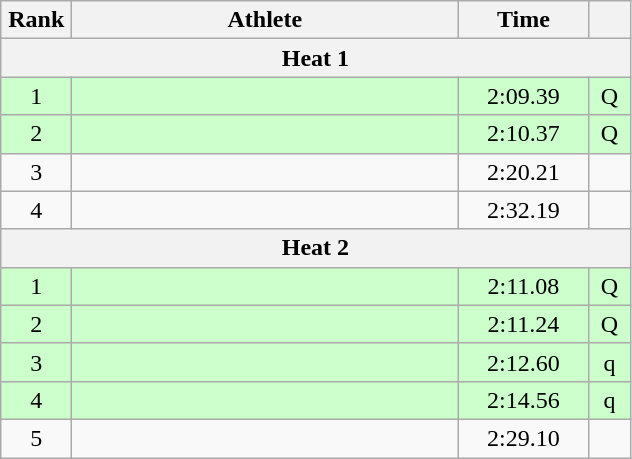<table class=wikitable style="text-align:center">
<tr>
<th width=40>Rank</th>
<th width=250>Athlete</th>
<th width=80>Time</th>
<th width=20></th>
</tr>
<tr>
<th colspan=4>Heat 1</th>
</tr>
<tr bgcolor="ccffcc">
<td>1</td>
<td align=left></td>
<td>2:09.39</td>
<td>Q</td>
</tr>
<tr bgcolor="ccffcc">
<td>2</td>
<td align=left></td>
<td>2:10.37</td>
<td>Q</td>
</tr>
<tr>
<td>3</td>
<td align=left></td>
<td>2:20.21</td>
<td></td>
</tr>
<tr>
<td>4</td>
<td align=left></td>
<td>2:32.19</td>
<td></td>
</tr>
<tr>
<th colspan=4>Heat 2</th>
</tr>
<tr bgcolor="ccffcc">
<td>1</td>
<td align=left></td>
<td>2:11.08</td>
<td>Q</td>
</tr>
<tr bgcolor="ccffcc">
<td>2</td>
<td align=left></td>
<td>2:11.24</td>
<td>Q</td>
</tr>
<tr bgcolor="ccffcc">
<td>3</td>
<td align=left></td>
<td>2:12.60</td>
<td>q</td>
</tr>
<tr bgcolor="ccffcc">
<td>4</td>
<td align=left></td>
<td>2:14.56</td>
<td>q</td>
</tr>
<tr>
<td>5</td>
<td align=left></td>
<td>2:29.10</td>
<td></td>
</tr>
</table>
